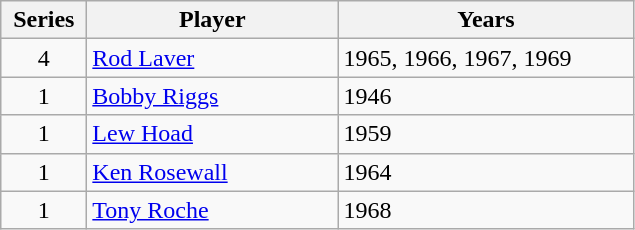<table class="wikitable">
<tr>
<th width="50">Series</th>
<th width="160">Player</th>
<th width="190">Years</th>
</tr>
<tr>
<td align="center">4</td>
<td> <a href='#'>Rod Laver</a></td>
<td>1965, 1966, 1967, 1969</td>
</tr>
<tr>
<td align="center">1</td>
<td> <a href='#'>Bobby Riggs</a></td>
<td>1946</td>
</tr>
<tr>
<td align="center">1</td>
<td> <a href='#'>Lew Hoad</a></td>
<td>1959</td>
</tr>
<tr>
<td align="center">1</td>
<td> <a href='#'>Ken Rosewall</a></td>
<td>1964</td>
</tr>
<tr>
<td align="center">1</td>
<td> <a href='#'>Tony Roche</a></td>
<td>1968</td>
</tr>
</table>
